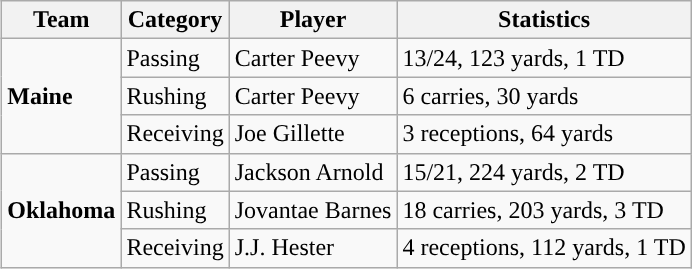<table class="wikitable" style="float: right;">
<tr>
<th>Team</th>
<th>Category</th>
<th>Player</th>
<th>Statistics</th>
</tr>
<tr>
<td rowspan=3><strong>Maine</strong></td>
<td>Passing</td>
<td>Carter Peevy</td>
<td>13/24, 123 yards, 1 TD</td>
</tr>
<tr>
<td>Rushing</td>
<td>Carter Peevy</td>
<td>6 carries, 30 yards</td>
</tr>
<tr>
<td>Receiving</td>
<td>Joe Gillette</td>
<td>3 receptions, 64 yards</td>
</tr>
<tr>
<td rowspan=3><strong>Oklahoma  </strong></td>
<td>Passing</td>
<td>Jackson Arnold</td>
<td>15/21, 224 yards, 2 TD</td>
</tr>
<tr>
<td>Rushing</td>
<td>Jovantae Barnes</td>
<td>18 carries, 203 yards, 3 TD</td>
</tr>
<tr>
<td>Receiving</td>
<td>J.J. Hester</td>
<td>4 receptions, 112 yards, 1 TD</td>
</tr>
</table>
